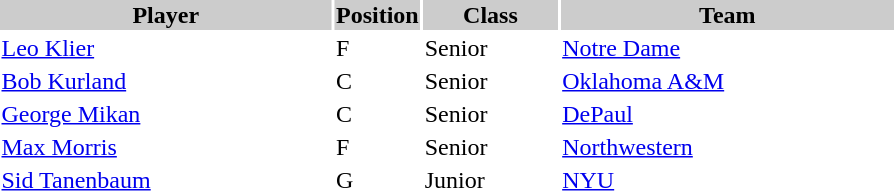<table style="width:600px" "border:'1' 'solid' 'gray'">
<tr>
<th style="background:#CCCCCC;width:40%">Player</th>
<th style="background:#CCCCCC;width:4%">Position</th>
<th style="background:#CCCCCC;width:16%">Class</th>
<th style="background:#CCCCCC;width:40%">Team</th>
</tr>
<tr>
<td><a href='#'>Leo Klier</a></td>
<td>F</td>
<td>Senior</td>
<td><a href='#'>Notre Dame</a></td>
</tr>
<tr>
<td><a href='#'>Bob Kurland</a></td>
<td>C</td>
<td>Senior</td>
<td><a href='#'>Oklahoma A&M</a></td>
</tr>
<tr>
<td><a href='#'>George Mikan</a></td>
<td>C</td>
<td>Senior</td>
<td><a href='#'>DePaul</a></td>
</tr>
<tr>
<td><a href='#'>Max Morris</a></td>
<td>F</td>
<td>Senior</td>
<td><a href='#'>Northwestern</a></td>
</tr>
<tr>
<td><a href='#'>Sid Tanenbaum</a></td>
<td>G</td>
<td>Junior</td>
<td><a href='#'>NYU</a></td>
</tr>
</table>
